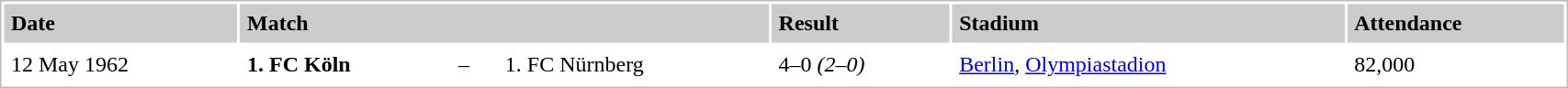<table style="border:1px solid #bbb;background:#fff;" cellpadding="5" cellspacing="2" width="90%">
<tr style="background:#ccc;font-weight:bold">
<td>Date</td>
<td colspan="3">Match</td>
<td>Result</td>
<td>Stadium</td>
<td>Attendance</td>
</tr>
<tr>
<td>12 May 1962</td>
<td><strong>1. FC Köln</strong></td>
<td>–</td>
<td>1. FC Nürnberg</td>
<td>4–0 <em>(2–0)</em></td>
<td><a href='#'>Berlin</a>, <a href='#'>Olympiastadion</a></td>
<td>82,000</td>
</tr>
</table>
